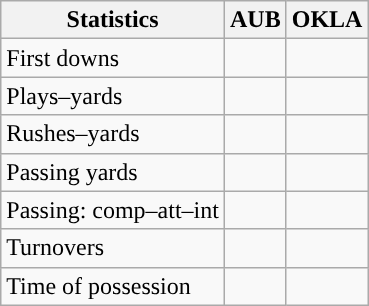<table class="wikitable" style="float:left">
<tr>
<th>Statistics</th>
<th>AUB</th>
<th>OKLA</th>
</tr>
<tr>
<td>First downs</td>
<td></td>
<td></td>
</tr>
<tr>
<td>Plays–yards</td>
<td></td>
<td></td>
</tr>
<tr>
<td>Rushes–yards</td>
<td></td>
<td></td>
</tr>
<tr>
<td>Passing yards</td>
<td></td>
<td></td>
</tr>
<tr>
<td>Passing: comp–att–int</td>
<td></td>
<td></td>
</tr>
<tr>
<td>Turnovers</td>
<td></td>
<td></td>
</tr>
<tr>
<td>Time of possession</td>
<td></td>
<td></td>
</tr>
</table>
